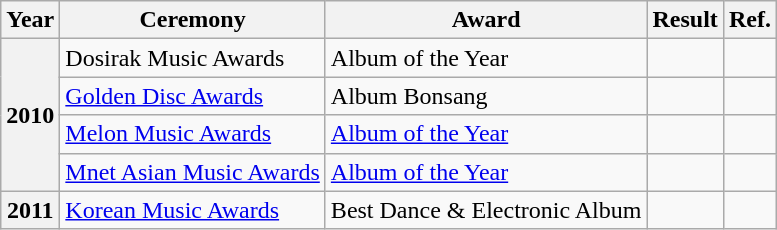<table class="wikitable plainrowheaders">
<tr>
<th>Year</th>
<th>Ceremony</th>
<th>Award</th>
<th>Result</th>
<th>Ref.</th>
</tr>
<tr>
<th scope="row" rowspan="4">2010</th>
<td>Dosirak Music Awards</td>
<td>Album of the Year</td>
<td></td>
<td style="text-align:center"></td>
</tr>
<tr>
<td><a href='#'>Golden Disc Awards</a></td>
<td>Album Bonsang</td>
<td></td>
<td style="text-align:center"></td>
</tr>
<tr>
<td><a href='#'>Melon Music Awards</a></td>
<td><a href='#'>Album of the Year</a></td>
<td></td>
<td style="text-align:center"></td>
</tr>
<tr>
<td><a href='#'>Mnet Asian Music Awards</a></td>
<td><a href='#'>Album of the Year</a></td>
<td></td>
<td style="text-align:center"></td>
</tr>
<tr>
<th scope="row">2011</th>
<td><a href='#'>Korean Music Awards</a></td>
<td>Best Dance & Electronic Album</td>
<td></td>
<td style="text-align:center"></td>
</tr>
</table>
